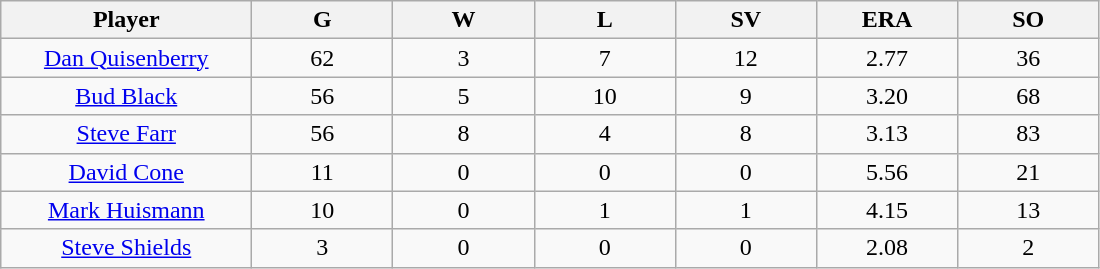<table class="wikitable sortable">
<tr>
<th bgcolor="#DDDDFF" width="16%">Player</th>
<th bgcolor="#DDDDFF" width="9%">G</th>
<th bgcolor="#DDDDFF" width="9%">W</th>
<th bgcolor="#DDDDFF" width="9%">L</th>
<th bgcolor="#DDDDFF" width="9%">SV</th>
<th bgcolor="#DDDDFF" width="9%">ERA</th>
<th bgcolor="#DDDDFF" width="9%">SO</th>
</tr>
<tr align="center">
<td><a href='#'>Dan Quisenberry</a></td>
<td>62</td>
<td>3</td>
<td>7</td>
<td>12</td>
<td>2.77</td>
<td>36</td>
</tr>
<tr align=center>
<td><a href='#'>Bud Black</a></td>
<td>56</td>
<td>5</td>
<td>10</td>
<td>9</td>
<td>3.20</td>
<td>68</td>
</tr>
<tr align=center>
<td><a href='#'>Steve Farr</a></td>
<td>56</td>
<td>8</td>
<td>4</td>
<td>8</td>
<td>3.13</td>
<td>83</td>
</tr>
<tr align=center>
<td><a href='#'>David Cone</a></td>
<td>11</td>
<td>0</td>
<td>0</td>
<td>0</td>
<td>5.56</td>
<td>21</td>
</tr>
<tr align=center>
<td><a href='#'>Mark Huismann</a></td>
<td>10</td>
<td>0</td>
<td>1</td>
<td>1</td>
<td>4.15</td>
<td>13</td>
</tr>
<tr align="center">
<td><a href='#'>Steve Shields</a></td>
<td>3</td>
<td>0</td>
<td>0</td>
<td>0</td>
<td>2.08</td>
<td>2</td>
</tr>
</table>
